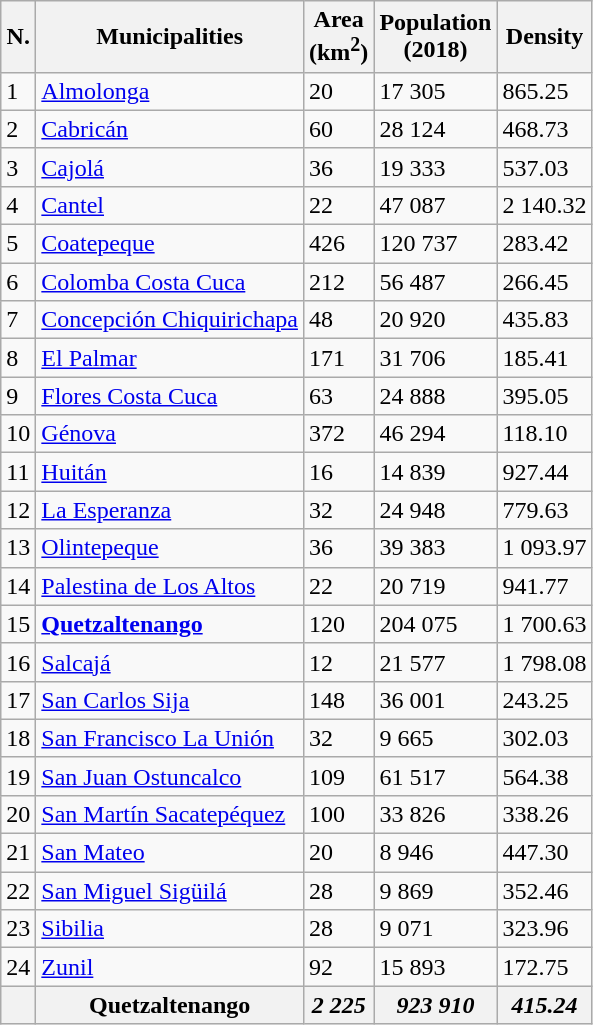<table class="wikitable sortable">
<tr>
<th>N.</th>
<th>Municipalities</th>
<th>Area<br>(km<sup>2</sup>)</th>
<th>Population<br>(2018)</th>
<th>Density</th>
</tr>
<tr>
<td>1</td>
<td><a href='#'>Almolonga</a></td>
<td>20</td>
<td>17 305</td>
<td>865.25</td>
</tr>
<tr>
<td>2</td>
<td><a href='#'>Cabricán</a></td>
<td>60</td>
<td>28 124</td>
<td>468.73</td>
</tr>
<tr>
<td>3</td>
<td><a href='#'>Cajolá</a></td>
<td>36</td>
<td>19 333</td>
<td>537.03</td>
</tr>
<tr>
<td>4</td>
<td><a href='#'>Cantel</a></td>
<td>22</td>
<td>47 087</td>
<td>2 140.32</td>
</tr>
<tr>
<td>5</td>
<td><a href='#'>Coatepeque</a></td>
<td>426</td>
<td>120 737</td>
<td>283.42</td>
</tr>
<tr>
<td>6</td>
<td><a href='#'>Colomba Costa Cuca</a></td>
<td>212</td>
<td>56 487</td>
<td>266.45</td>
</tr>
<tr>
<td>7</td>
<td><a href='#'>Concepción Chiquirichapa</a></td>
<td>48</td>
<td>20 920</td>
<td>435.83</td>
</tr>
<tr>
<td>8</td>
<td><a href='#'>El Palmar</a></td>
<td>171</td>
<td>31 706</td>
<td>185.41</td>
</tr>
<tr>
<td>9</td>
<td><a href='#'>Flores Costa Cuca</a></td>
<td>63</td>
<td>24 888</td>
<td>395.05</td>
</tr>
<tr>
<td>10</td>
<td><a href='#'>Génova</a></td>
<td>372</td>
<td>46 294</td>
<td>118.10</td>
</tr>
<tr>
<td>11</td>
<td><a href='#'>Huitán</a></td>
<td>16</td>
<td>14 839</td>
<td>927.44</td>
</tr>
<tr>
<td>12</td>
<td><a href='#'>La Esperanza</a></td>
<td>32</td>
<td>24 948</td>
<td>779.63</td>
</tr>
<tr>
<td>13</td>
<td><a href='#'>Olintepeque</a></td>
<td>36</td>
<td>39 383</td>
<td>1 093.97</td>
</tr>
<tr>
<td>14</td>
<td><a href='#'>Palestina de Los Altos</a></td>
<td>22</td>
<td>20 719</td>
<td>941.77</td>
</tr>
<tr>
<td>15</td>
<td><strong><a href='#'>Quetzaltenango</a></strong></td>
<td>120</td>
<td>204 075</td>
<td>1 700.63</td>
</tr>
<tr>
<td>16</td>
<td><a href='#'>Salcajá</a></td>
<td>12</td>
<td>21 577</td>
<td>1 798.08</td>
</tr>
<tr>
<td>17</td>
<td><a href='#'>San Carlos Sija</a></td>
<td>148</td>
<td>36 001</td>
<td>243.25</td>
</tr>
<tr>
<td>18</td>
<td><a href='#'>San Francisco La Unión</a></td>
<td>32</td>
<td>9 665</td>
<td>302.03</td>
</tr>
<tr>
<td>19</td>
<td><a href='#'>San Juan Ostuncalco</a></td>
<td>109</td>
<td>61 517</td>
<td>564.38</td>
</tr>
<tr>
<td>20</td>
<td><a href='#'>San Martín Sacatepéquez</a></td>
<td>100</td>
<td>33 826</td>
<td>338.26</td>
</tr>
<tr>
<td>21</td>
<td><a href='#'>San Mateo</a></td>
<td>20</td>
<td>8 946</td>
<td>447.30</td>
</tr>
<tr>
<td>22</td>
<td><a href='#'>San Miguel Sigüilá</a></td>
<td>28</td>
<td>9 869</td>
<td>352.46</td>
</tr>
<tr>
<td>23</td>
<td><a href='#'>Sibilia</a></td>
<td>28</td>
<td>9 071</td>
<td>323.96</td>
</tr>
<tr>
<td>24</td>
<td><a href='#'>Zunil</a></td>
<td>92</td>
<td>15 893</td>
<td>172.75</td>
</tr>
<tr>
<th></th>
<th>Quetzaltenango</th>
<th><em>2 225</em></th>
<th><em>923 910</em></th>
<th><em>415.24</em></th>
</tr>
</table>
